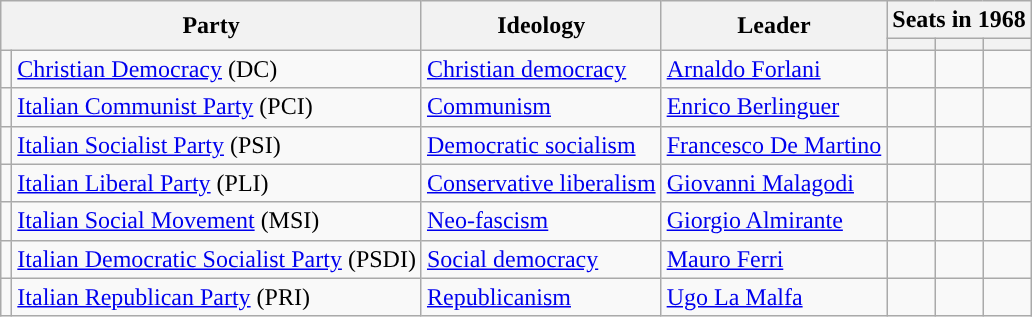<table class=wikitable style="text-align:left">
<tr>
<th colspan=2  rowspan="2">Party</th>
<th rowspan="2">Ideology</th>
<th rowspan="2">Leader</th>
<th colspan="3">Seats in 1968</th>
</tr>
<tr>
<th></th>
<th></th>
<th></th>
</tr>
<tr>
<td></td>
<td><a href='#'>Christian Democracy</a> (DC)</td>
<td><a href='#'>Christian democracy</a></td>
<td><a href='#'>Arnaldo Forlani</a></td>
<td></td>
<td></td>
<td></td>
</tr>
<tr>
<td></td>
<td><a href='#'>Italian Communist Party</a> (PCI)</td>
<td><a href='#'>Communism</a></td>
<td><a href='#'>Enrico Berlinguer</a></td>
<td></td>
<td></td>
<td></td>
</tr>
<tr>
<td></td>
<td><a href='#'>Italian Socialist Party</a> (PSI)</td>
<td><a href='#'>Democratic socialism</a></td>
<td><a href='#'>Francesco De Martino</a></td>
<td></td>
<td></td>
<td></td>
</tr>
<tr>
<td></td>
<td><a href='#'>Italian Liberal Party</a> (PLI)</td>
<td><a href='#'>Conservative liberalism</a></td>
<td><a href='#'>Giovanni Malagodi</a></td>
<td></td>
<td></td>
<td></td>
</tr>
<tr>
<td></td>
<td><a href='#'>Italian Social Movement</a> (MSI)</td>
<td><a href='#'>Neo-fascism</a></td>
<td><a href='#'>Giorgio Almirante</a></td>
<td></td>
<td></td>
<td></td>
</tr>
<tr>
<td></td>
<td><a href='#'>Italian Democratic Socialist Party</a> (PSDI)</td>
<td><a href='#'>Social democracy</a></td>
<td><a href='#'>Mauro Ferri</a></td>
<td></td>
<td></td>
<td></td>
</tr>
<tr>
<td></td>
<td><a href='#'>Italian Republican Party</a> (PRI)</td>
<td><a href='#'>Republicanism</a></td>
<td><a href='#'>Ugo La Malfa</a></td>
<td></td>
<td></td>
<td></td>
</tr>
</table>
